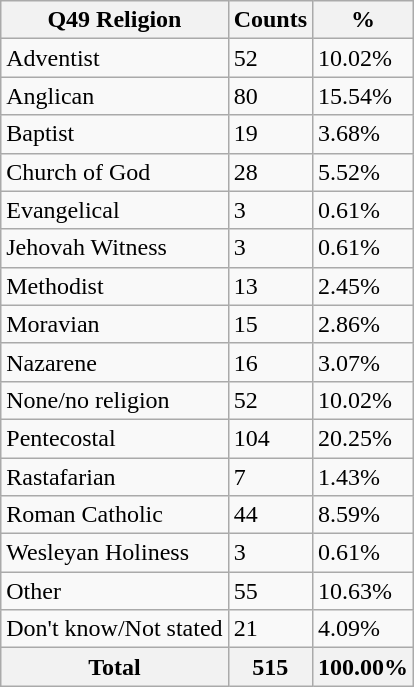<table class="wikitable sortable">
<tr>
<th>Q49 Religion</th>
<th>Counts</th>
<th>%</th>
</tr>
<tr>
<td>Adventist</td>
<td>52</td>
<td>10.02%</td>
</tr>
<tr>
<td>Anglican</td>
<td>80</td>
<td>15.54%</td>
</tr>
<tr>
<td>Baptist</td>
<td>19</td>
<td>3.68%</td>
</tr>
<tr>
<td>Church of God</td>
<td>28</td>
<td>5.52%</td>
</tr>
<tr>
<td>Evangelical</td>
<td>3</td>
<td>0.61%</td>
</tr>
<tr>
<td>Jehovah Witness</td>
<td>3</td>
<td>0.61%</td>
</tr>
<tr>
<td>Methodist</td>
<td>13</td>
<td>2.45%</td>
</tr>
<tr>
<td>Moravian</td>
<td>15</td>
<td>2.86%</td>
</tr>
<tr>
<td>Nazarene</td>
<td>16</td>
<td>3.07%</td>
</tr>
<tr>
<td>None/no religion</td>
<td>52</td>
<td>10.02%</td>
</tr>
<tr>
<td>Pentecostal</td>
<td>104</td>
<td>20.25%</td>
</tr>
<tr>
<td>Rastafarian</td>
<td>7</td>
<td>1.43%</td>
</tr>
<tr>
<td>Roman Catholic</td>
<td>44</td>
<td>8.59%</td>
</tr>
<tr>
<td>Wesleyan Holiness</td>
<td>3</td>
<td>0.61%</td>
</tr>
<tr>
<td>Other</td>
<td>55</td>
<td>10.63%</td>
</tr>
<tr>
<td>Don't know/Not stated</td>
<td>21</td>
<td>4.09%</td>
</tr>
<tr>
<th>Total</th>
<th>515</th>
<th>100.00%</th>
</tr>
</table>
